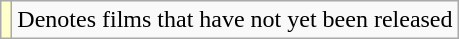<table class="wikitable">
<tr>
<td style="background:#ffc;"></td>
<td>Denotes films that have not yet been released</td>
</tr>
</table>
